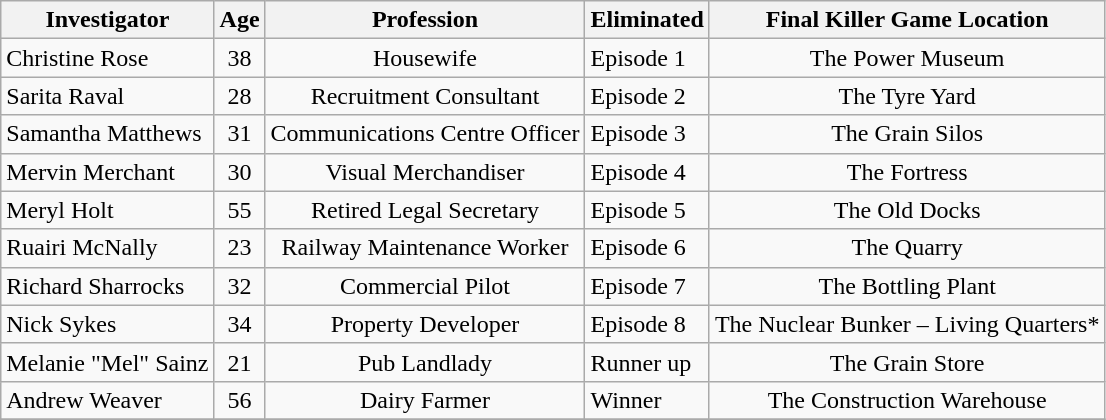<table class="wikitable">
<tr>
<th>Investigator</th>
<th>Age</th>
<th>Profession</th>
<th>Eliminated</th>
<th>Final Killer Game Location</th>
</tr>
<tr>
<td>Christine Rose</td>
<td align="center">38</td>
<td align="center">Housewife</td>
<td>Episode 1</td>
<td align="center">The Power Museum</td>
</tr>
<tr>
<td>Sarita Raval</td>
<td align="center">28</td>
<td align="center">Recruitment Consultant</td>
<td>Episode 2</td>
<td align="center">The Tyre Yard</td>
</tr>
<tr>
<td>Samantha Matthews</td>
<td align="center">31</td>
<td align="center">Communications Centre Officer</td>
<td>Episode 3</td>
<td align="center">The Grain Silos</td>
</tr>
<tr>
<td>Mervin Merchant</td>
<td align="center">30</td>
<td align="center">Visual Merchandiser</td>
<td>Episode 4</td>
<td align="center">The Fortress</td>
</tr>
<tr>
<td>Meryl Holt</td>
<td align="center">55</td>
<td align="center">Retired Legal Secretary</td>
<td>Episode 5</td>
<td align="center">The Old Docks</td>
</tr>
<tr>
<td>Ruairi McNally</td>
<td align="center">23</td>
<td align="center">Railway Maintenance Worker</td>
<td>Episode 6</td>
<td align="center">The Quarry</td>
</tr>
<tr>
<td>Richard Sharrocks</td>
<td align="center">32</td>
<td align="center">Commercial Pilot</td>
<td>Episode 7</td>
<td align="center">The Bottling Plant</td>
</tr>
<tr>
<td>Nick Sykes</td>
<td align="center">34</td>
<td align="center">Property Developer</td>
<td>Episode 8</td>
<td align="center">The Nuclear Bunker – Living Quarters*</td>
</tr>
<tr>
<td>Melanie "Mel" Sainz</td>
<td align="center">21</td>
<td align="center">Pub Landlady</td>
<td>Runner up</td>
<td align="center">The Grain Store</td>
</tr>
<tr>
<td>Andrew Weaver</td>
<td align="center">56</td>
<td align="center">Dairy Farmer</td>
<td>Winner</td>
<td align="center">The Construction Warehouse</td>
</tr>
<tr>
</tr>
</table>
